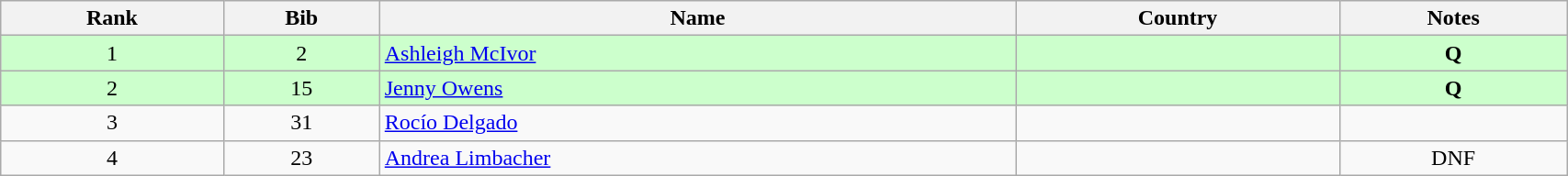<table class="wikitable" style="text-align:center;" width=90%>
<tr>
<th>Rank</th>
<th>Bib</th>
<th>Name</th>
<th>Country</th>
<th>Notes</th>
</tr>
<tr bgcolor="#ccffcc">
<td>1</td>
<td>2</td>
<td align=left><a href='#'>Ashleigh McIvor</a></td>
<td align=left></td>
<td><strong>Q</strong></td>
</tr>
<tr bgcolor="#ccffcc">
<td>2</td>
<td>15</td>
<td align=left><a href='#'>Jenny Owens</a></td>
<td align=left></td>
<td><strong>Q</strong></td>
</tr>
<tr>
<td>3</td>
<td>31</td>
<td align=left><a href='#'>Rocío Delgado</a></td>
<td align=left></td>
<td></td>
</tr>
<tr>
<td>4</td>
<td>23</td>
<td align=left><a href='#'>Andrea Limbacher</a></td>
<td align=left></td>
<td>DNF</td>
</tr>
</table>
